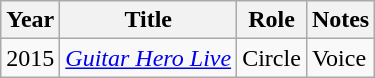<table class="wikitable sortable">
<tr>
<th>Year</th>
<th>Title</th>
<th>Role</th>
<th class="unsortable">Notes</th>
</tr>
<tr>
<td>2015</td>
<td><em><a href='#'>Guitar Hero Live</a></em></td>
<td>Circle</td>
<td>Voice</td>
</tr>
</table>
